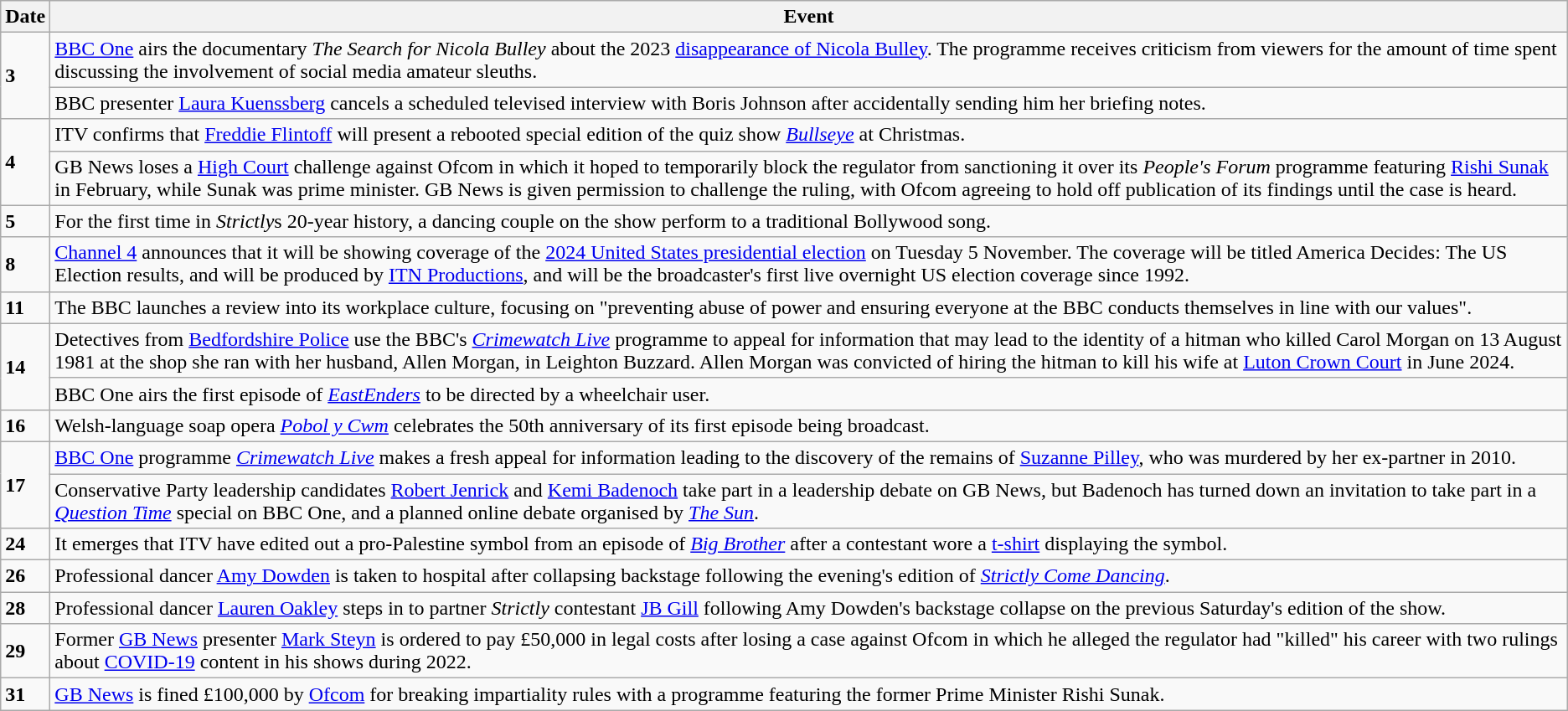<table class="wikitable">
<tr>
<th>Date</th>
<th>Event</th>
</tr>
<tr>
<td rowspan=2><strong>3</strong></td>
<td><a href='#'>BBC One</a> airs the documentary <em>The Search for Nicola Bulley</em> about the 2023 <a href='#'>disappearance of Nicola Bulley</a>. The programme receives criticism from viewers for the amount of time spent discussing the involvement of social media amateur sleuths.</td>
</tr>
<tr>
<td>BBC presenter <a href='#'>Laura Kuenssberg</a> cancels a scheduled televised interview with Boris Johnson after accidentally sending him her briefing notes.</td>
</tr>
<tr>
<td rowspan=2><strong>4</strong></td>
<td>ITV confirms that <a href='#'>Freddie Flintoff</a> will present a rebooted special edition of the quiz show <em><a href='#'>Bullseye</a></em> at Christmas.</td>
</tr>
<tr>
<td>GB News loses a <a href='#'>High Court</a> challenge against Ofcom in which it hoped to temporarily block the regulator from sanctioning it over its <em>People's Forum</em> programme featuring <a href='#'>Rishi Sunak</a> in February, while Sunak was prime minister. GB News is given permission to challenge the ruling, with Ofcom agreeing to hold off publication of its findings until the case is heard.</td>
</tr>
<tr>
<td><strong>5</strong></td>
<td>For the first time in <em>Strictly</em>s 20-year history, a dancing couple on the show perform to a traditional Bollywood song.</td>
</tr>
<tr>
<td><strong>8</strong></td>
<td><a href='#'>Channel 4</a> announces that it will be showing coverage of the <a href='#'>2024 United States presidential election</a> on Tuesday 5 November. The coverage will be titled America Decides: The US Election results, and will be produced by <a href='#'>ITN Productions</a>, and will be the broadcaster's first live overnight US election coverage since 1992.</td>
</tr>
<tr>
<td><strong>11</strong></td>
<td>The BBC launches a review into its workplace culture, focusing on "preventing abuse of power and ensuring everyone at the BBC conducts themselves in line with our values".</td>
</tr>
<tr>
<td rowspan=2><strong>14</strong></td>
<td>Detectives from <a href='#'>Bedfordshire Police</a> use the BBC's <em><a href='#'>Crimewatch Live</a></em> programme to appeal for information that may lead to the identity of a hitman who killed Carol Morgan on 13 August 1981 at the shop she ran with her husband, Allen Morgan, in Leighton Buzzard. Allen Morgan was convicted of hiring the hitman to kill his wife at <a href='#'>Luton Crown Court</a> in June 2024.</td>
</tr>
<tr>
<td>BBC One airs the first episode of <em><a href='#'>EastEnders</a></em> to be directed by a wheelchair user.</td>
</tr>
<tr>
<td><strong>16</strong></td>
<td>Welsh-language soap opera <em><a href='#'>Pobol y Cwm</a></em> celebrates the 50th anniversary of its first episode being broadcast.</td>
</tr>
<tr>
<td rowspan=2><strong>17</strong></td>
<td><a href='#'>BBC One</a> programme <em><a href='#'>Crimewatch Live</a></em> makes a fresh appeal for information leading to the discovery of the remains of <a href='#'>Suzanne Pilley</a>, who was murdered by her ex-partner in 2010.</td>
</tr>
<tr>
<td>Conservative Party leadership candidates <a href='#'>Robert Jenrick</a> and <a href='#'>Kemi Badenoch</a> take part in a leadership debate on GB News, but Badenoch has turned down an invitation to take part in a <em><a href='#'>Question Time</a></em> special on BBC One, and a planned online debate organised by <em><a href='#'>The Sun</a></em>.</td>
</tr>
<tr>
<td><strong>24</strong></td>
<td>It emerges that ITV have edited out a pro-Palestine symbol from an episode of <em><a href='#'>Big Brother</a></em> after a contestant wore a <a href='#'>t-shirt</a> displaying the symbol.</td>
</tr>
<tr>
<td><strong>26</strong></td>
<td>Professional dancer <a href='#'>Amy Dowden</a> is taken to hospital after collapsing backstage following the evening's edition of <em><a href='#'>Strictly Come Dancing</a></em>.</td>
</tr>
<tr>
<td><strong>28</strong></td>
<td>Professional dancer <a href='#'>Lauren Oakley</a> steps in to partner <em>Strictly</em> contestant <a href='#'>JB Gill</a> following Amy Dowden's backstage collapse on the previous Saturday's edition of the show.</td>
</tr>
<tr>
<td><strong>29</strong></td>
<td>Former <a href='#'>GB News</a> presenter <a href='#'>Mark Steyn</a> is ordered to pay £50,000 in legal costs after losing a case against Ofcom in which he alleged the regulator had "killed" his career with two rulings about <a href='#'>COVID-19</a> content in his shows during 2022.</td>
</tr>
<tr>
<td><strong>31</strong></td>
<td><a href='#'>GB News</a> is fined £100,000 by <a href='#'>Ofcom</a> for breaking impartiality rules with a programme featuring the former Prime Minister Rishi Sunak.</td>
</tr>
</table>
